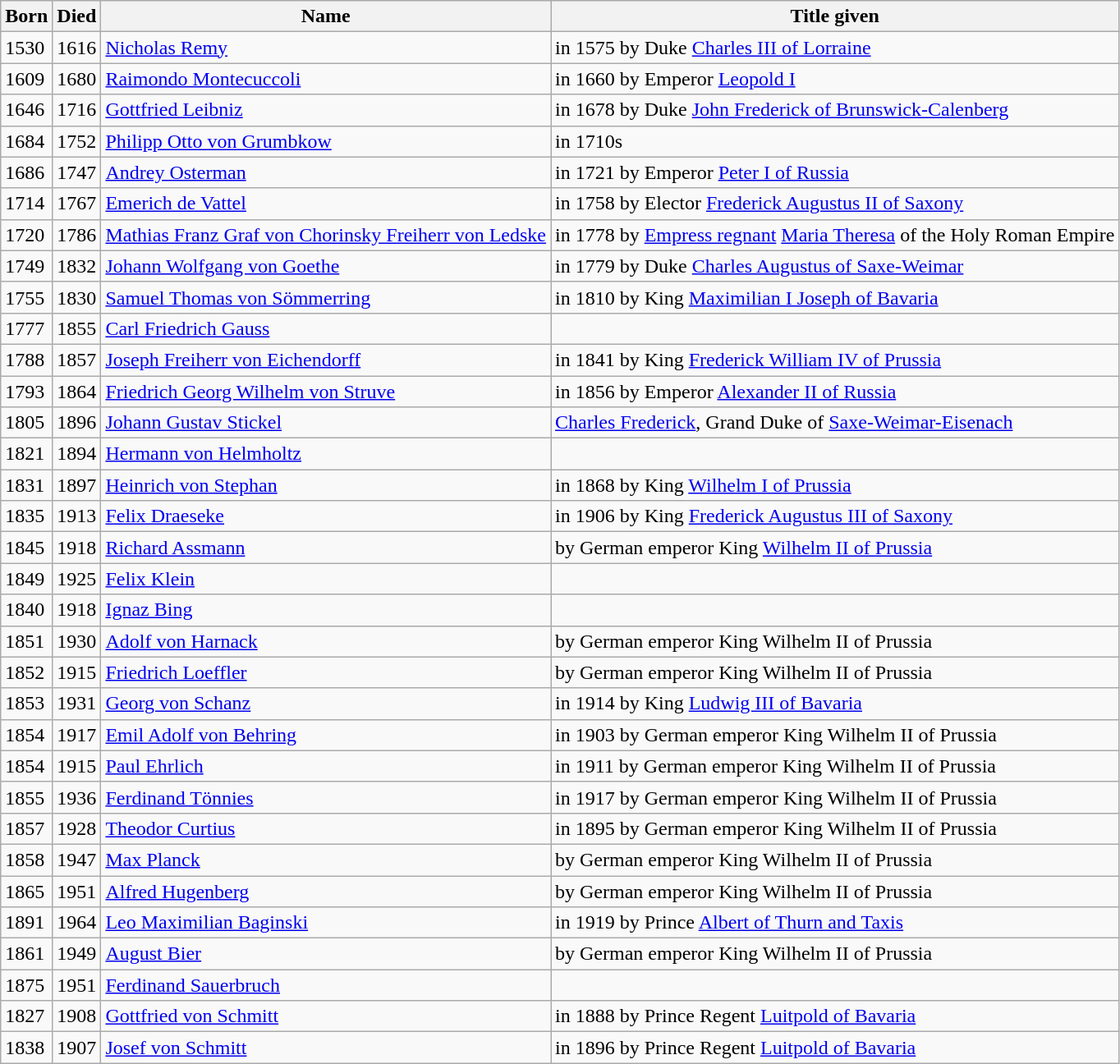<table class="wikitable sortable">
<tr>
<th>Born</th>
<th>Died</th>
<th>Name</th>
<th>Title given</th>
</tr>
<tr>
<td>1530</td>
<td>1616</td>
<td><a href='#'>Nicholas Remy</a></td>
<td>in 1575 by Duke <a href='#'>Charles III of Lorraine</a></td>
</tr>
<tr>
<td>1609</td>
<td>1680</td>
<td><a href='#'>Raimondo Montecuccoli</a></td>
<td>in 1660 by Emperor <a href='#'>Leopold I</a></td>
</tr>
<tr>
<td>1646</td>
<td>1716</td>
<td><a href='#'>Gottfried Leibniz</a></td>
<td>in 1678 by Duke <a href='#'>John Frederick of Brunswick-Calenberg</a></td>
</tr>
<tr>
<td>1684</td>
<td>1752</td>
<td><a href='#'>Philipp Otto von Grumbkow</a></td>
<td>in 1710s</td>
</tr>
<tr>
<td>1686</td>
<td>1747</td>
<td><a href='#'>Andrey Osterman</a></td>
<td>in 1721 by Emperor <a href='#'>Peter I of Russia</a></td>
</tr>
<tr>
<td>1714</td>
<td>1767</td>
<td><a href='#'>Emerich de Vattel</a></td>
<td>in 1758 by Elector <a href='#'>Frederick Augustus II of Saxony</a></td>
</tr>
<tr>
<td>1720</td>
<td>1786</td>
<td><a href='#'>Mathias Franz Graf von Chorinsky Freiherr von Ledske</a></td>
<td>in 1778 by <a href='#'>Empress regnant</a> <a href='#'>Maria Theresa</a> of the Holy Roman Empire</td>
</tr>
<tr>
<td>1749</td>
<td>1832</td>
<td><a href='#'>Johann Wolfgang von Goethe</a></td>
<td>in 1779 by Duke <a href='#'>Charles Augustus of Saxe-Weimar</a></td>
</tr>
<tr>
<td>1755</td>
<td>1830</td>
<td><a href='#'>Samuel Thomas von Sömmerring</a></td>
<td>in 1810 by King <a href='#'>Maximilian I Joseph of Bavaria</a></td>
</tr>
<tr>
<td>1777</td>
<td>1855</td>
<td><a href='#'>Carl Friedrich Gauss</a></td>
<td></td>
</tr>
<tr>
<td>1788</td>
<td>1857</td>
<td><a href='#'>Joseph Freiherr von Eichendorff</a></td>
<td>in 1841 by King <a href='#'>Frederick William IV of Prussia</a></td>
</tr>
<tr>
<td>1793</td>
<td>1864</td>
<td><a href='#'>Friedrich Georg Wilhelm von Struve</a></td>
<td>in 1856 by Emperor <a href='#'>Alexander II of Russia</a></td>
</tr>
<tr>
<td>1805</td>
<td>1896</td>
<td><a href='#'>Johann Gustav Stickel</a></td>
<td><a href='#'>Charles Frederick</a>, Grand Duke of <a href='#'>Saxe-Weimar-Eisenach</a></td>
</tr>
<tr>
<td>1821</td>
<td>1894</td>
<td><a href='#'>Hermann von Helmholtz</a></td>
<td></td>
</tr>
<tr>
<td>1831</td>
<td>1897</td>
<td><a href='#'>Heinrich von Stephan</a></td>
<td>in 1868 by King <a href='#'>Wilhelm I of Prussia</a></td>
</tr>
<tr>
<td>1835</td>
<td>1913</td>
<td><a href='#'>Felix Draeseke</a></td>
<td>in 1906 by King <a href='#'>Frederick Augustus III of Saxony</a></td>
</tr>
<tr>
<td>1845</td>
<td>1918</td>
<td><a href='#'>Richard Assmann</a></td>
<td>by German emperor King <a href='#'>Wilhelm II of Prussia</a></td>
</tr>
<tr>
<td>1849</td>
<td>1925</td>
<td><a href='#'>Felix Klein</a></td>
<td></td>
</tr>
<tr>
<td>1840</td>
<td>1918</td>
<td><a href='#'>Ignaz Bing</a></td>
<td></td>
</tr>
<tr>
<td>1851</td>
<td>1930</td>
<td><a href='#'>Adolf von Harnack</a></td>
<td>by German emperor King Wilhelm II of Prussia</td>
</tr>
<tr>
<td>1852</td>
<td>1915</td>
<td><a href='#'>Friedrich Loeffler</a></td>
<td>by German emperor King Wilhelm II of Prussia</td>
</tr>
<tr>
<td>1853</td>
<td>1931</td>
<td><a href='#'>Georg von Schanz</a></td>
<td>in 1914 by King <a href='#'>Ludwig III of Bavaria</a></td>
</tr>
<tr>
<td>1854</td>
<td>1917</td>
<td><a href='#'>Emil Adolf von Behring</a></td>
<td>in 1903 by German emperor King Wilhelm II of Prussia</td>
</tr>
<tr>
<td>1854</td>
<td>1915</td>
<td><a href='#'>Paul Ehrlich</a></td>
<td>in 1911 by German emperor King Wilhelm II of Prussia</td>
</tr>
<tr>
<td>1855</td>
<td>1936</td>
<td><a href='#'>Ferdinand Tönnies</a></td>
<td>in 1917 by German emperor King Wilhelm II of Prussia</td>
</tr>
<tr>
<td>1857</td>
<td>1928</td>
<td><a href='#'>Theodor Curtius</a></td>
<td>in 1895 by German emperor King Wilhelm II of Prussia</td>
</tr>
<tr>
<td>1858</td>
<td>1947</td>
<td><a href='#'>Max Planck</a></td>
<td>by German emperor King Wilhelm II of Prussia</td>
</tr>
<tr>
<td>1865</td>
<td>1951</td>
<td><a href='#'>Alfred Hugenberg</a></td>
<td>by German emperor King Wilhelm II of Prussia</td>
</tr>
<tr>
<td>1891</td>
<td>1964</td>
<td><a href='#'>Leo Maximilian Baginski</a></td>
<td>in 1919 by Prince <a href='#'>Albert of Thurn and Taxis</a></td>
</tr>
<tr>
<td>1861</td>
<td>1949</td>
<td><a href='#'>August Bier</a></td>
<td>by German emperor King Wilhelm II of Prussia</td>
</tr>
<tr>
<td>1875</td>
<td>1951</td>
<td><a href='#'>Ferdinand Sauerbruch</a></td>
<td></td>
</tr>
<tr>
<td>1827</td>
<td>1908</td>
<td><a href='#'>Gottfried von Schmitt</a></td>
<td>in 1888 by Prince Regent <a href='#'>Luitpold of Bavaria</a></td>
</tr>
<tr>
<td>1838</td>
<td>1907</td>
<td><a href='#'>Josef von Schmitt</a></td>
<td>in 1896 by Prince Regent <a href='#'>Luitpold of Bavaria</a></td>
</tr>
</table>
